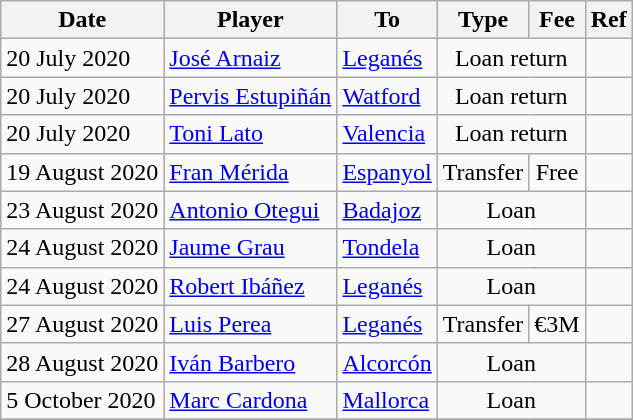<table class="wikitable">
<tr>
<th>Date</th>
<th>Player</th>
<th>To</th>
<th>Type</th>
<th>Fee</th>
<th>Ref</th>
</tr>
<tr>
<td>20 July 2020</td>
<td> <a href='#'>José Arnaiz</a></td>
<td><a href='#'>Leganés</a></td>
<td align=center colspan=2>Loan return</td>
<td align=center></td>
</tr>
<tr>
<td>20 July 2020</td>
<td> <a href='#'>Pervis Estupiñán</a></td>
<td> <a href='#'>Watford</a></td>
<td align=center colspan=2>Loan return</td>
<td align=center></td>
</tr>
<tr>
<td>20 July 2020</td>
<td> <a href='#'>Toni Lato</a></td>
<td><a href='#'>Valencia</a></td>
<td align=center colspan=2>Loan return</td>
<td align=center></td>
</tr>
<tr>
<td>19 August 2020</td>
<td> <a href='#'>Fran Mérida</a></td>
<td><a href='#'>Espanyol</a></td>
<td align=center>Transfer</td>
<td align=center>Free</td>
<td align=center></td>
</tr>
<tr>
<td>23 August 2020</td>
<td> <a href='#'>Antonio Otegui</a></td>
<td><a href='#'>Badajoz</a></td>
<td align=center colspan=2>Loan</td>
<td align=center></td>
</tr>
<tr>
<td>24 August 2020</td>
<td> <a href='#'>Jaume Grau</a></td>
<td> <a href='#'>Tondela</a></td>
<td align=center colspan=2>Loan</td>
<td align=center></td>
</tr>
<tr>
<td>24 August 2020</td>
<td> <a href='#'>Robert Ibáñez</a></td>
<td><a href='#'>Leganés</a></td>
<td align=center colspan=2>Loan</td>
<td align=center></td>
</tr>
<tr>
<td>27 August 2020</td>
<td> <a href='#'>Luis Perea</a></td>
<td><a href='#'>Leganés</a></td>
<td align=center>Transfer</td>
<td align=center>€3M</td>
<td align=center></td>
</tr>
<tr>
<td>28 August 2020</td>
<td> <a href='#'>Iván Barbero</a></td>
<td><a href='#'>Alcorcón</a></td>
<td align=center colspan=2>Loan</td>
<td align=center></td>
</tr>
<tr>
<td>5 October 2020</td>
<td> <a href='#'>Marc Cardona</a></td>
<td><a href='#'>Mallorca</a></td>
<td align=center colspan=2>Loan</td>
<td align=center></td>
</tr>
<tr>
</tr>
</table>
